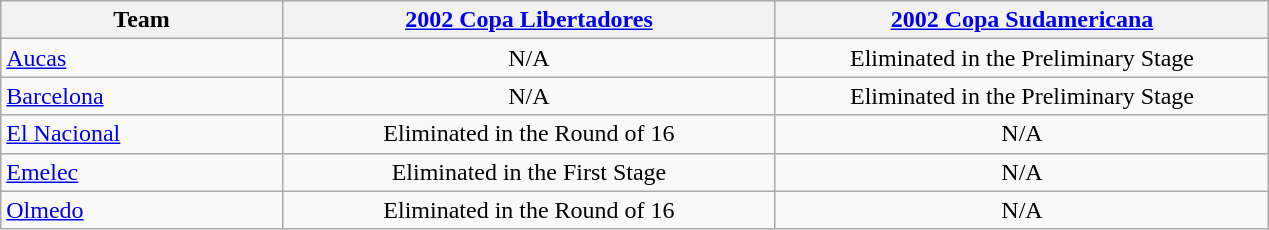<table class="wikitable">
<tr>
<th style="width:16%;">Team</th>
<th style="width:28%;"><a href='#'>2002 Copa Libertadores</a></th>
<th style="width:28%;"><a href='#'>2002 Copa Sudamericana</a></th>
</tr>
<tr style="text-align:center;">
<td align="left"><a href='#'>Aucas</a></td>
<td>N/A</td>
<td>Eliminated in the Preliminary Stage</td>
</tr>
<tr style="text-align:center;">
<td align="left"><a href='#'>Barcelona</a></td>
<td>N/A</td>
<td>Eliminated in the Preliminary Stage</td>
</tr>
<tr style="text-align:center;">
<td align="left"><a href='#'>El Nacional</a></td>
<td>Eliminated in the Round of 16</td>
<td>N/A</td>
</tr>
<tr style="text-align:center;">
<td align="left"><a href='#'>Emelec</a></td>
<td>Eliminated in the First Stage</td>
<td>N/A</td>
</tr>
<tr style="text-align:center;">
<td align="left"><a href='#'>Olmedo</a></td>
<td>Eliminated in the Round of 16</td>
<td>N/A</td>
</tr>
</table>
